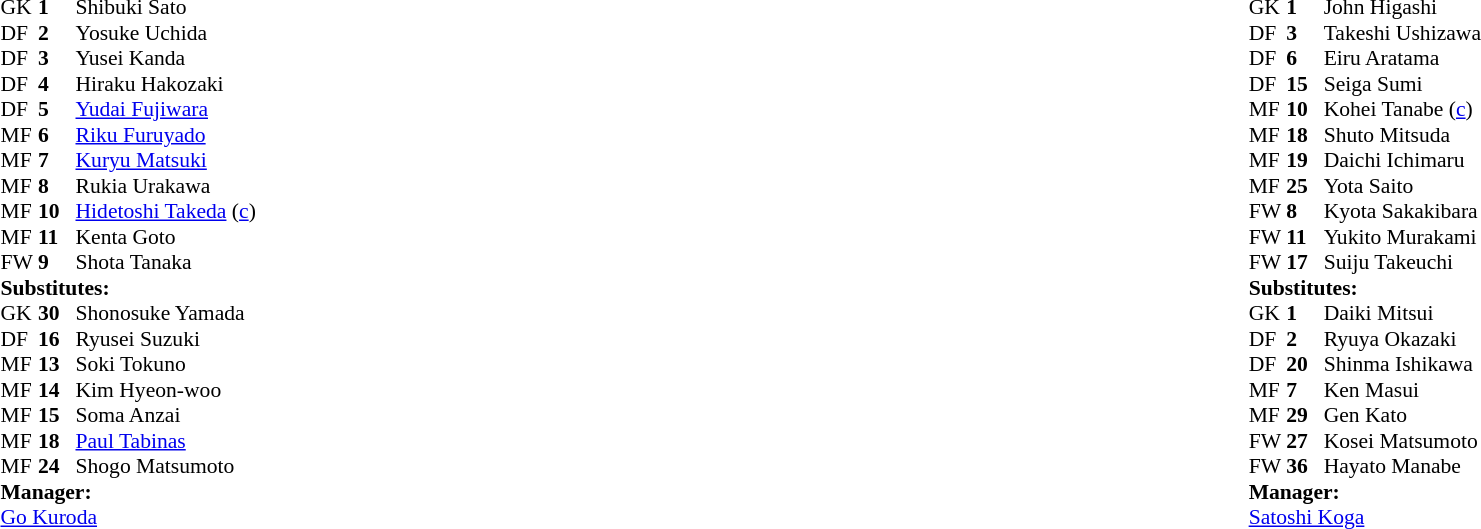<table style="width:100%">
<tr>
<td style="vertical-align:top;width:40%"><br><table style="font-size:90%" cellspacing="0" cellpadding="0">
<tr>
<th width=25></th>
<th width=25></th>
</tr>
<tr>
<td>GK</td>
<td><strong>1</strong></td>
<td> Shibuki Sato</td>
</tr>
<tr>
<td>DF</td>
<td><strong>2</strong></td>
<td> Yosuke Uchida</td>
</tr>
<tr>
<td>DF</td>
<td><strong>3</strong></td>
<td> Yusei Kanda</td>
</tr>
<tr>
<td>DF</td>
<td><strong>4</strong></td>
<td> Hiraku Hakozaki</td>
</tr>
<tr>
<td>DF</td>
<td><strong>5</strong></td>
<td> <a href='#'>Yudai Fujiwara</a></td>
</tr>
<tr>
<td>MF</td>
<td><strong>6</strong></td>
<td> <a href='#'>Riku Furuyado</a></td>
</tr>
<tr>
<td>MF</td>
<td><strong>7</strong></td>
<td> <a href='#'>Kuryu Matsuki</a></td>
</tr>
<tr>
<td>MF</td>
<td><strong>8</strong></td>
<td> Rukia Urakawa</td>
<td></td>
<td></td>
</tr>
<tr>
<td>MF</td>
<td><strong>10</strong></td>
<td> <a href='#'>Hidetoshi Takeda</a> (<a href='#'>c</a>)</td>
<td></td>
<td></td>
</tr>
<tr>
<td>MF</td>
<td><strong>11</strong></td>
<td> Kenta Goto</td>
<td></td>
<td></td>
</tr>
<tr>
<td>FW</td>
<td><strong>9</strong></td>
<td> Shota Tanaka</td>
<td></td>
<td></td>
</tr>
<tr>
<td colspan=4><strong>Substitutes:</strong></td>
</tr>
<tr>
<td>GK</td>
<td><strong>30</strong></td>
<td> Shonosuke Yamada</td>
</tr>
<tr>
<td>DF</td>
<td><strong>16</strong></td>
<td> Ryusei Suzuki</td>
</tr>
<tr>
<td>MF</td>
<td><strong>13</strong></td>
<td> Soki Tokuno</td>
<td></td>
<td></td>
</tr>
<tr>
<td>MF</td>
<td><strong>14</strong></td>
<td> Kim Hyeon-woo</td>
<td></td>
<td></td>
</tr>
<tr>
<td>MF</td>
<td><strong>15</strong></td>
<td> Soma Anzai</td>
<td></td>
<td></td>
</tr>
<tr>
<td>MF</td>
<td><strong>18</strong></td>
<td> <a href='#'>Paul Tabinas</a></td>
</tr>
<tr>
<td>MF</td>
<td><strong>24</strong></td>
<td> Shogo Matsumoto</td>
<td></td>
<td></td>
</tr>
<tr>
<td colspan=4><strong>Manager:</strong></td>
</tr>
<tr>
<td colspan="4"> <a href='#'>Go Kuroda</a></td>
</tr>
</table>
</td>
<td style="vertical-align:top; width:50%"><br><table cellspacing="0" cellpadding="0" style="font-size:90%; margin:auto">
<tr>
<th width=25></th>
<th width=25></th>
</tr>
<tr>
<td>GK</td>
<td><strong>1</strong></td>
<td> John Higashi</td>
</tr>
<tr>
<td>DF</td>
<td><strong>3</strong></td>
<td> Takeshi Ushizawa</td>
</tr>
<tr>
<td>DF</td>
<td><strong>6</strong></td>
<td> Eiru Aratama</td>
</tr>
<tr>
<td>DF</td>
<td><strong>15</strong></td>
<td> Seiga Sumi</td>
</tr>
<tr>
<td>MF</td>
<td><strong>10</strong></td>
<td> Kohei Tanabe (<a href='#'>c</a>)</td>
</tr>
<tr>
<td>MF</td>
<td><strong>18</strong></td>
<td> Shuto Mitsuda</td>
</tr>
<tr>
<td>MF</td>
<td><strong>19</strong></td>
<td> Daichi Ichimaru</td>
<td></td>
<td></td>
</tr>
<tr>
<td>MF</td>
<td><strong>25</strong></td>
<td> Yota Saito</td>
</tr>
<tr>
<td>FW</td>
<td><strong>8</strong></td>
<td> Kyota Sakakibara</td>
</tr>
<tr>
<td>FW</td>
<td><strong>11</strong></td>
<td> Yukito Murakami</td>
</tr>
<tr>
<td>FW</td>
<td><strong>17</strong></td>
<td> Suiju Takeuchi</td>
<td></td>
<td></td>
</tr>
<tr>
<td colspan=4><strong>Substitutes:</strong></td>
</tr>
<tr>
<td>GK</td>
<td><strong>1</strong></td>
<td> Daiki Mitsui</td>
</tr>
<tr>
<td>DF</td>
<td><strong>2</strong></td>
<td> Ryuya Okazaki</td>
<td></td>
<td></td>
</tr>
<tr>
<td>DF</td>
<td><strong>20</strong></td>
<td> Shinma Ishikawa</td>
</tr>
<tr>
<td>MF</td>
<td><strong>7</strong></td>
<td> Ken Masui</td>
<td></td>
<td></td>
</tr>
<tr>
<td>MF</td>
<td><strong>29</strong></td>
<td> Gen Kato</td>
</tr>
<tr>
<td>FW</td>
<td><strong>27</strong></td>
<td> Kosei Matsumoto</td>
</tr>
<tr>
<td>FW</td>
<td><strong>36</strong></td>
<td> Hayato Manabe</td>
</tr>
<tr>
<td colspan=4><strong>Manager:</strong></td>
</tr>
<tr>
<td colspan="4"> <a href='#'>Satoshi Koga</a></td>
</tr>
</table>
</td>
</tr>
</table>
